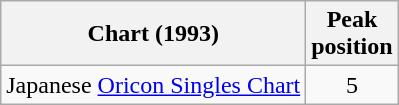<table class="wikitable">
<tr>
<th>Chart (1993)</th>
<th>Peak<br>position</th>
</tr>
<tr>
<td>Japanese <a href='#'>Oricon Singles Chart</a></td>
<td align="center">5</td>
</tr>
</table>
